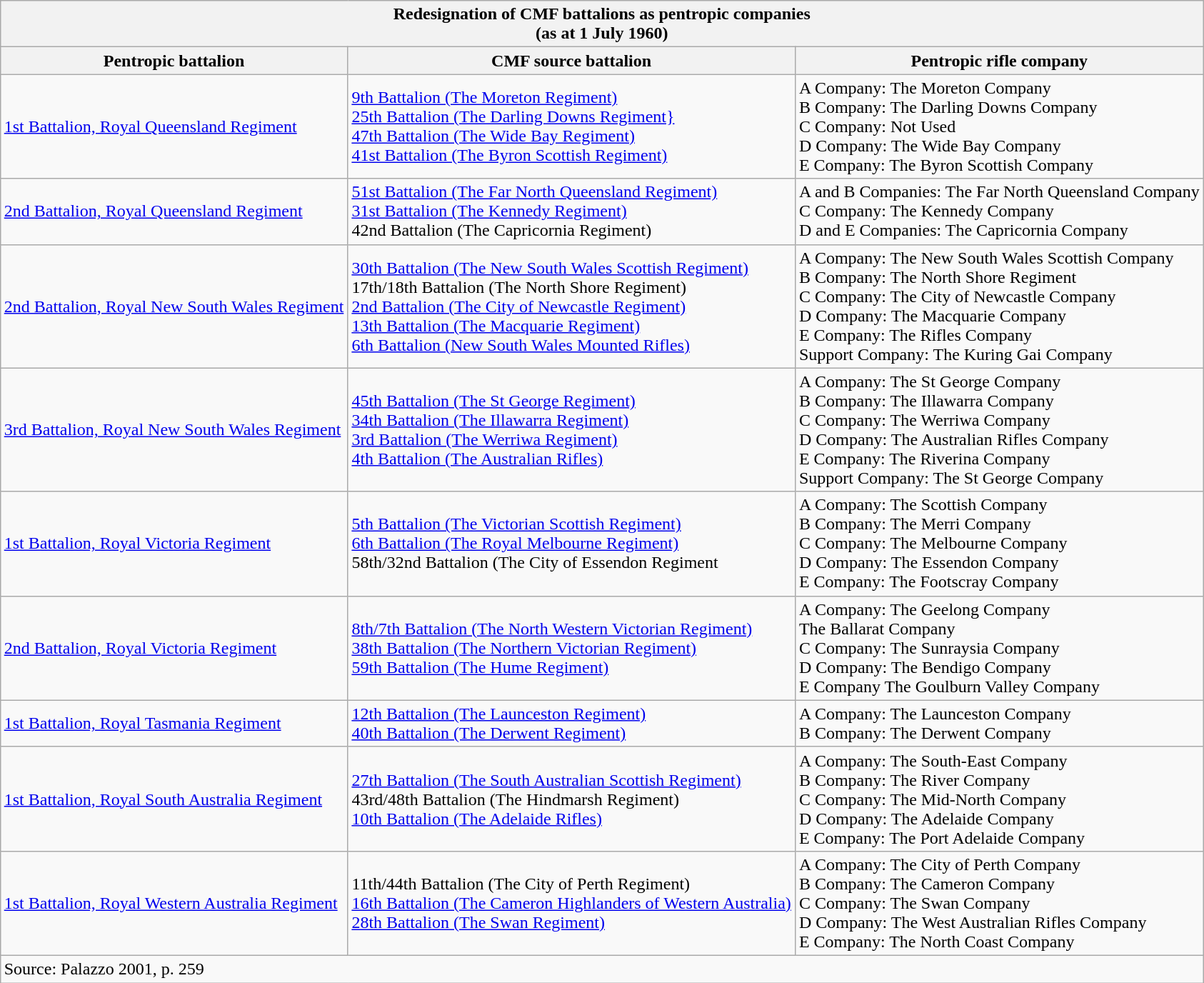<table class="wikitable collapsible collapsed" align=right style="margin:0 0 1em 1em" style="font-size: 80%">
<tr>
<th colspan="3" style="text-align:center"><strong>Redesignation of CMF battalions as pentropic companies</strong><br>(as at 1 July 1960)</th>
</tr>
<tr>
<th>Pentropic battalion</th>
<th>CMF source battalion</th>
<th>Pentropic rifle company</th>
</tr>
<tr>
<td><a href='#'>1st Battalion, Royal Queensland Regiment</a></td>
<td><a href='#'>9th Battalion (The Moreton Regiment)</a><br><a href='#'>25th Battalion (The Darling Downs Regiment}</a><br><a href='#'>47th Battalion (The Wide Bay Regiment)</a><br><a href='#'>41st Battalion (The Byron Scottish Regiment)</a></td>
<td>A Company: The Moreton Company<br>B Company: The Darling Downs Company<br>C Company: Not Used<br>D Company: The Wide Bay Company<br>E Company: The Byron Scottish Company</td>
</tr>
<tr>
<td><a href='#'>2nd Battalion, Royal Queensland Regiment</a></td>
<td><a href='#'>51st Battalion (The Far North Queensland Regiment)</a><br><a href='#'>31st Battalion (The Kennedy Regiment)</a><br>42nd Battalion (The Capricornia Regiment)</td>
<td>A and B Companies: The Far North Queensland Company<br>C Company: The Kennedy Company<br>D and E Companies: The Capricornia Company</td>
</tr>
<tr>
<td><a href='#'>2nd Battalion, Royal New South Wales Regiment</a></td>
<td><a href='#'>30th Battalion (The New South Wales Scottish Regiment)</a><br>17th/18th Battalion (The North Shore Regiment)<br><a href='#'>2nd Battalion (The City of Newcastle Regiment)</a><br><a href='#'>13th Battalion (The Macquarie Regiment)</a><br><a href='#'>6th Battalion (New South Wales Mounted Rifles)</a></td>
<td>A Company: The New South Wales Scottish Company<br>B Company: The North Shore Regiment<br>C Company: The City of Newcastle Company<br>D Company: The Macquarie Company<br>E Company: The Rifles Company<br>Support Company: The Kuring Gai Company</td>
</tr>
<tr>
<td><a href='#'>3rd Battalion, Royal New South Wales Regiment</a></td>
<td><a href='#'>45th Battalion (The St George Regiment)</a><br><a href='#'>34th Battalion (The Illawarra Regiment)</a><br><a href='#'>3rd Battalion (The Werriwa Regiment)</a><br><a href='#'>4th Battalion (The Australian Rifles)</a></td>
<td>A Company: The St George Company<br>B Company: The Illawarra Company<br>C Company: The Werriwa Company<br>D Company: The Australian Rifles Company<br>E Company: The Riverina Company<br>Support Company: The St George Company</td>
</tr>
<tr>
<td><a href='#'>1st Battalion, Royal Victoria Regiment</a></td>
<td><a href='#'>5th Battalion (The Victorian Scottish Regiment)</a><br><a href='#'>6th Battalion (The Royal Melbourne Regiment)</a><br>58th/32nd Battalion (The City of Essendon Regiment</td>
<td>A Company: The Scottish Company<br>B Company: The Merri Company<br>C Company: The Melbourne Company<br>D Company: The Essendon Company<br>E Company: The Footscray Company</td>
</tr>
<tr>
<td><a href='#'>2nd Battalion, Royal Victoria Regiment</a></td>
<td><a href='#'>8th/7th Battalion (The North Western Victorian Regiment)</a><br><a href='#'>38th Battalion (The Northern Victorian Regiment)</a><br><a href='#'>59th Battalion (The Hume Regiment)</a></td>
<td>A Company: The Geelong Company<br>The Ballarat Company<br>C Company: The Sunraysia Company<br>D Company: The Bendigo Company<br>E Company The Goulburn Valley Company</td>
</tr>
<tr>
<td><a href='#'>1st Battalion, Royal Tasmania Regiment</a></td>
<td><a href='#'>12th Battalion (The Launceston Regiment)</a><br><a href='#'>40th Battalion (The Derwent Regiment)</a></td>
<td>A Company: The Launceston Company<br>B Company: The Derwent Company</td>
</tr>
<tr>
<td><a href='#'>1st Battalion, Royal South Australia Regiment</a></td>
<td><a href='#'>27th Battalion (The South Australian Scottish Regiment)</a><br>43rd/48th Battalion (The Hindmarsh Regiment)<br><a href='#'>10th Battalion (The Adelaide Rifles)</a></td>
<td>A Company: The South-East Company<br>B Company: The River Company<br>C Company: The Mid-North Company<br>D Company: The Adelaide Company<br>E Company: The Port Adelaide Company</td>
</tr>
<tr>
<td><a href='#'>1st Battalion, Royal Western Australia Regiment</a></td>
<td>11th/44th Battalion (The City of Perth Regiment)<br><a href='#'>16th Battalion (The Cameron Highlanders of Western Australia)</a><br><a href='#'>28th Battalion (The Swan Regiment)</a></td>
<td>A Company: The City of Perth Company<br>B Company: The Cameron Company<br>C Company: The Swan Company<br>D Company: The West Australian Rifles Company<br>E Company: The North Coast Company</td>
</tr>
<tr>
<td colspan="3" style="text-align: left;">Source: Palazzo 2001, p. 259</td>
</tr>
</table>
